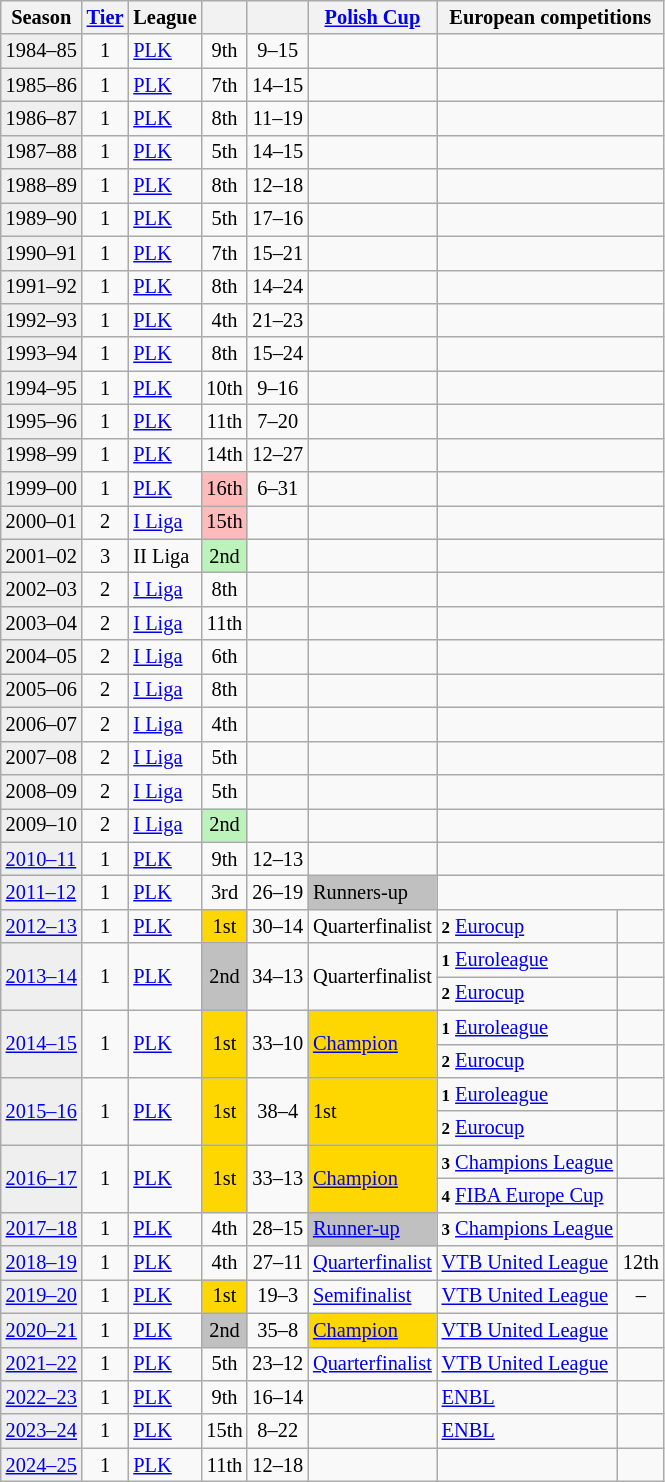<table class="wikitable" style="font-size:85%">
<tr>
<th>Season</th>
<th><a href='#'>Tier</a></th>
<th>League</th>
<th></th>
<th></th>
<th><a href='#'>Polish Cup</a></th>
<th colspan=2>European competitions</th>
</tr>
<tr>
<td style="background:#efefef;">1984–85</td>
<td style="text-align:center;">1</td>
<td><a href='#'>PLK</a></td>
<td style="text-align:center;">9th</td>
<td align=center>9–15</td>
<td></td>
<td colspan=2></td>
</tr>
<tr>
<td style="background:#efefef;">1985–86</td>
<td style="text-align:center;">1</td>
<td><a href='#'>PLK</a></td>
<td style="text-align:center;">7th</td>
<td align=center>14–15</td>
<td></td>
<td colspan=2></td>
</tr>
<tr>
<td style="background:#efefef;">1986–87</td>
<td style="text-align:center;">1</td>
<td><a href='#'>PLK</a></td>
<td style="text-align:center;">8th</td>
<td align=center>11–19</td>
<td></td>
<td colspan=2></td>
</tr>
<tr>
<td style="background:#efefef;">1987–88</td>
<td style="text-align:center;">1</td>
<td><a href='#'>PLK</a></td>
<td style="text-align:center;">5th</td>
<td align=center>14–15</td>
<td></td>
<td colspan=2></td>
</tr>
<tr>
<td style="background:#efefef;">1988–89</td>
<td style="text-align:center;">1</td>
<td><a href='#'>PLK</a></td>
<td style="text-align:center;">8th</td>
<td align=center>12–18</td>
<td></td>
<td colspan=2></td>
</tr>
<tr>
<td style="background:#efefef;">1989–90</td>
<td style="text-align:center;">1</td>
<td><a href='#'>PLK</a></td>
<td style="text-align:center;">5th</td>
<td align=center>17–16</td>
<td></td>
<td colspan=2></td>
</tr>
<tr>
<td style="background:#efefef;">1990–91</td>
<td style="text-align:center;">1</td>
<td><a href='#'>PLK</a></td>
<td style="text-align:center;">7th</td>
<td align=center>15–21</td>
<td></td>
<td colspan=2></td>
</tr>
<tr>
<td style="background:#efefef;">1991–92</td>
<td style="text-align:center;">1</td>
<td><a href='#'>PLK</a></td>
<td style="text-align:center;">8th</td>
<td align=center>14–24</td>
<td></td>
<td colspan=2></td>
</tr>
<tr>
<td style="background:#efefef;">1992–93</td>
<td style="text-align:center;">1</td>
<td><a href='#'>PLK</a></td>
<td style="text-align:center;">4th</td>
<td align=center>21–23</td>
<td></td>
<td colspan=2></td>
</tr>
<tr>
<td style="background:#efefef;">1993–94</td>
<td style="text-align:center;">1</td>
<td><a href='#'>PLK</a></td>
<td style="text-align:center;">8th</td>
<td align=center>15–24</td>
<td></td>
<td colspan=2></td>
</tr>
<tr>
<td style="background:#efefef;">1994–95</td>
<td style="text-align:center;">1</td>
<td><a href='#'>PLK</a></td>
<td style="text-align:center;">10th</td>
<td align=center>9–16</td>
<td></td>
<td colspan=2></td>
</tr>
<tr>
<td style="background:#efefef;">1995–96</td>
<td style="text-align:center;">1</td>
<td><a href='#'>PLK</a></td>
<td style="text-align:center;">11th</td>
<td align=center>7–20</td>
<td></td>
<td colspan=2></td>
</tr>
<tr>
<td style="background:#efefef;">1998–99</td>
<td style="text-align:center;">1</td>
<td><a href='#'>PLK</a></td>
<td style="text-align:center;">14th</td>
<td align=center>12–27</td>
<td></td>
<td colspan=2></td>
</tr>
<tr>
<td style="background:#efefef;">1999–00</td>
<td style="text-align:center;">1</td>
<td><a href='#'>PLK</a></td>
<td style="text-align:center;" bgcolor=#FFBBBB>16th</td>
<td align=center>6–31</td>
<td></td>
<td colspan=2></td>
</tr>
<tr>
<td style="background:#efefef;">2000–01</td>
<td style="text-align:center;">2</td>
<td><a href='#'>I Liga</a></td>
<td style="text-align:center;" bgcolor=#FFBBBB>15th</td>
<td></td>
<td></td>
<td colspan=2></td>
</tr>
<tr>
<td style="background:#efefef;">2001–02</td>
<td style="text-align:center;">3</td>
<td>II Liga</td>
<td style="text-align:center;" bgcolor=#BBF3BB>2nd</td>
<td></td>
<td></td>
<td colspan=2></td>
</tr>
<tr>
<td style="background:#efefef;">2002–03</td>
<td style="text-align:center;">2</td>
<td><a href='#'>I Liga</a></td>
<td style="text-align:center;">8th</td>
<td></td>
<td></td>
<td colspan=2></td>
</tr>
<tr>
<td style="background:#efefef;">2003–04</td>
<td style="text-align:center;">2</td>
<td><a href='#'>I Liga</a></td>
<td style="text-align:center;">11th</td>
<td></td>
<td></td>
<td colspan=2></td>
</tr>
<tr>
<td style="background:#efefef;">2004–05</td>
<td style="text-align:center;">2</td>
<td><a href='#'>I Liga</a></td>
<td style="text-align:center;">6th</td>
<td></td>
<td></td>
<td colspan=2></td>
</tr>
<tr>
<td style="background:#efefef;">2005–06</td>
<td style="text-align:center;">2</td>
<td><a href='#'>I Liga</a></td>
<td style="text-align:center;">8th</td>
<td></td>
<td></td>
<td colspan=2></td>
</tr>
<tr>
<td style="background:#efefef;">2006–07</td>
<td style="text-align:center;">2</td>
<td><a href='#'>I Liga</a></td>
<td style="text-align:center;">4th</td>
<td></td>
<td></td>
<td colspan=2></td>
</tr>
<tr>
<td style="background:#efefef;">2007–08</td>
<td style="text-align:center;">2</td>
<td><a href='#'>I Liga</a></td>
<td style="text-align:center;">5th</td>
<td></td>
<td></td>
<td colspan=2></td>
</tr>
<tr>
<td style="background:#efefef;">2008–09</td>
<td style="text-align:center;">2</td>
<td><a href='#'>I Liga</a></td>
<td style="text-align:center;">5th</td>
<td></td>
<td></td>
<td colspan=2></td>
</tr>
<tr>
<td style="background:#efefef;">2009–10</td>
<td style="text-align:center;">2</td>
<td><a href='#'>I Liga</a></td>
<td style="text-align:center;" bgcolor=#BBF3BB>2nd</td>
<td></td>
<td></td>
<td colspan=2></td>
</tr>
<tr>
<td style="background:#efefef;"><a href='#'>2010–11</a></td>
<td style="text-align:center;">1</td>
<td><a href='#'>PLK</a></td>
<td style="text-align:center;">9th</td>
<td align=center>12–13</td>
<td></td>
<td colspan=2></td>
</tr>
<tr>
<td style="background:#efefef;"><a href='#'>2011–12</a></td>
<td style="text-align:center;">1</td>
<td><a href='#'>PLK</a></td>
<td style="text-align:center;">3rd</td>
<td align=center>26–19</td>
<td bgcolor=silver>Runners-up</td>
<td colspan=2></td>
</tr>
<tr>
<td style="background:#efefef;"><a href='#'>2012–13</a></td>
<td style="text-align:center;">1</td>
<td><a href='#'>PLK</a></td>
<td style="text-align:center;" bgcolor=gold>1st</td>
<td align=center>30–14</td>
<td>Quarterfinalist</td>
<td><small><strong>2</strong></small> <a href='#'>Eurocup</a></td>
<td align=center></td>
</tr>
<tr>
<td style="background:#efefef;" rowspan=2><a href='#'>2013–14</a></td>
<td rowspan=2 style="text-align:center;">1</td>
<td rowspan=2><a href='#'>PLK</a></td>
<td rowspan=2 style="text-align:center;" bgcolor=silver>2nd</td>
<td rowspan="2" align=center>34–13</td>
<td rowspan=2>Quarterfinalist</td>
<td><small><strong>1</strong></small> <a href='#'>Euroleague</a></td>
<td align=center></td>
</tr>
<tr>
<td><small><strong>2</strong></small> <a href='#'>Eurocup</a></td>
<td align=center></td>
</tr>
<tr>
<td rowspan=2 style="background:#efefef;"><a href='#'>2014–15</a></td>
<td rowspan=2 style="text-align:center;">1</td>
<td rowspan=2><a href='#'>PLK</a></td>
<td rowspan=2 style="text-align:center;" bgcolor=gold>1st</td>
<td rowspan=2 align=center>33–10</td>
<td rowspan=2 bgcolor=gold><a href='#'>Champion</a></td>
<td><small><strong>1</strong></small> <a href='#'>Euroleague</a></td>
<td align=center></td>
</tr>
<tr>
<td><small><strong>2</strong></small> <a href='#'>Eurocup</a></td>
<td align=center></td>
</tr>
<tr>
<td rowspan=2 style="background:#efefef;"><a href='#'>2015–16</a></td>
<td rowspan=2 style="text-align:center;">1</td>
<td rowspan=2><a href='#'>PLK</a></td>
<td rowspan=2 style="text-align:center;" bgcolor=gold>1st</td>
<td rowspan="2" align=center>38–4</td>
<td rowspan=2 bgcolor=gold>1st</td>
<td><small><strong>1</strong></small> <a href='#'>Euroleague</a></td>
<td align=center></td>
</tr>
<tr>
<td><small><strong>2</strong></small> <a href='#'>Eurocup</a></td>
<td align=center></td>
</tr>
<tr>
<td rowspan=2 style="background:#efefef;"><a href='#'>2016–17</a></td>
<td rowspan=2 style="text-align:center;">1</td>
<td rowspan=2><a href='#'>PLK</a></td>
<td rowspan=2 style="text-align:center;" bgcolor=gold>1st</td>
<td rowspan="2" align=center>33–13</td>
<td rowspan=2 bgcolor=gold><a href='#'>Champion</a></td>
<td><small><strong>3</strong></small> <a href='#'>Champions League</a></td>
<td align=center></td>
</tr>
<tr>
<td><small><strong>4</strong></small> <a href='#'>FIBA Europe Cup</a></td>
<td align=center></td>
</tr>
<tr>
<td style="background:#efefef;"><a href='#'>2017–18</a></td>
<td style="text-align:center;">1</td>
<td><a href='#'>PLK</a></td>
<td style="text-align:center;">4th</td>
<td align=center>28–15</td>
<td bgcolor=silver><a href='#'>Runner-up</a></td>
<td><small><strong>3</strong></small> <a href='#'>Champions League</a></td>
<td align=center></td>
</tr>
<tr>
<td style="background:#efefef;"><a href='#'>2018–19</a></td>
<td style="text-align:center;">1</td>
<td><a href='#'>PLK</a></td>
<td style="text-align:center;">4th</td>
<td align=center>27–11</td>
<td><a href='#'>Quarterfinalist</a></td>
<td><small><strong></strong></small> <a href='#'>VTB United League</a></td>
<td align=center>12th</td>
</tr>
<tr>
<td style="background:#efefef;"><a href='#'>2019–20</a></td>
<td style="text-align:center;">1</td>
<td><a href='#'>PLK</a></td>
<td style="text-align:center;" bgcolor=gold>1st</td>
<td align=center>19–3</td>
<td><a href='#'>Semifinalist</a></td>
<td><small><strong></strong></small> <a href='#'>VTB United League</a></td>
<td align=center>–</td>
</tr>
<tr>
<td style="background:#efefef;"><a href='#'>2020–21</a></td>
<td style="text-align:center;">1</td>
<td><a href='#'>PLK</a></td>
<td style="text-align:center;" bgcolor=silver>2nd</td>
<td align=center>35–8</td>
<td bgcolor=gold><a href='#'>Champion</a></td>
<td><small><strong></strong></small> <a href='#'>VTB United League</a></td>
<td align=center></td>
</tr>
<tr>
<td style="background:#efefef;"><a href='#'>2021–22</a></td>
<td style="text-align:center;">1</td>
<td><a href='#'>PLK</a></td>
<td style="text-align:center;">5th</td>
<td align=center>23–12</td>
<td><a href='#'>Quarterfinalist</a></td>
<td><small><strong></strong></small> <a href='#'>VTB United League</a></td>
<td align=center></td>
</tr>
<tr>
<td style="background:#efefef;"><a href='#'>2022–23</a></td>
<td style="text-align:center;">1</td>
<td><a href='#'>PLK</a></td>
<td style="text-align:center;">9th</td>
<td align=center>16–14</td>
<td></td>
<td><small><strong></strong></small> <a href='#'>ENBL</a></td>
<td align=center></td>
</tr>
<tr>
<td style="background:#efefef;"><a href='#'>2023–24</a></td>
<td style="text-align:center;">1</td>
<td><a href='#'>PLK</a></td>
<td style="text-align:center;">15th</td>
<td align=center>8–22</td>
<td></td>
<td><small><strong></strong></small> <a href='#'>ENBL</a></td>
<td align=center></td>
</tr>
<tr>
<td style="background:#efefef;"><a href='#'>2024–25</a></td>
<td style="text-align:center;">1</td>
<td><a href='#'>PLK</a></td>
<td style="text-align:center;">11th</td>
<td align=center>12–18</td>
<td></td>
<td></td>
</tr>
</table>
